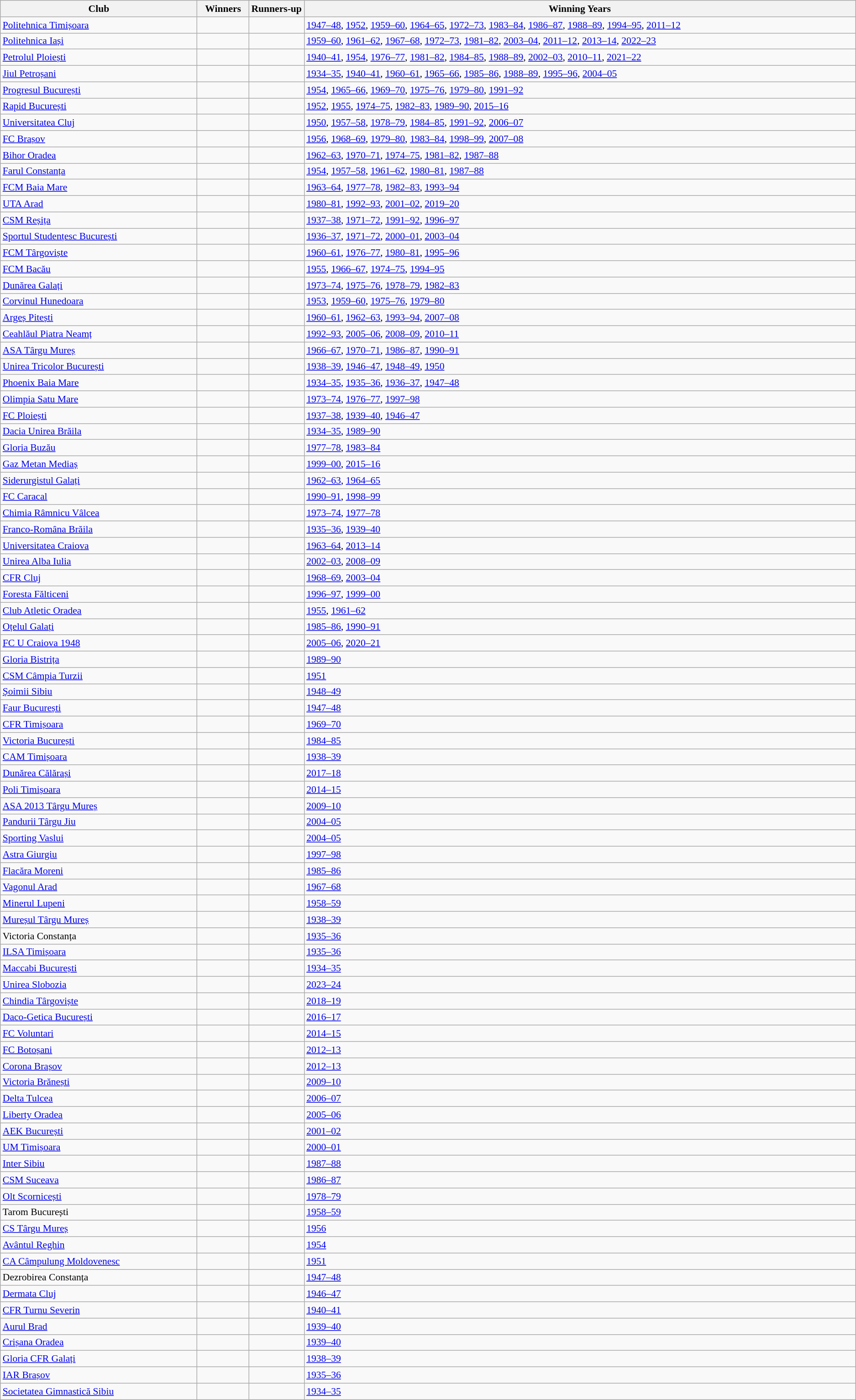<table class=wikitable style="font-size:90%">
<tr>
<th style="width:10%;">Club</th>
<th style="width:1%;">Winners</th>
<th style="width:1%;">Runners-up</th>
<th style="width:28%;">Winning Years</th>
</tr>
<tr>
<td><a href='#'>Politehnica Timișoara</a></td>
<td></td>
<td></td>
<td><a href='#'>1947–48</a>, <a href='#'>1952</a>, <a href='#'>1959–60</a>, <a href='#'>1964–65</a>, <a href='#'>1972–73</a>, <a href='#'>1983–84</a>, <a href='#'>1986–87</a>, <a href='#'>1988–89</a>, <a href='#'>1994–95</a>, <a href='#'>2011–12</a></td>
</tr>
<tr>
<td><a href='#'>Politehnica Iași</a></td>
<td></td>
<td></td>
<td><a href='#'>1959–60</a>, <a href='#'>1961–62</a>, <a href='#'>1967–68</a>, <a href='#'>1972–73</a>, <a href='#'>1981–82</a>, <a href='#'>2003–04</a>, <a href='#'>2011–12</a>, <a href='#'>2013–14</a>, <a href='#'>2022–23</a></td>
</tr>
<tr>
<td><a href='#'>Petrolul Ploiești</a></td>
<td></td>
<td></td>
<td><a href='#'>1940–41</a>, <a href='#'>1954</a>, <a href='#'>1976–77</a>, <a href='#'>1981–82</a>, <a href='#'>1984–85</a>, <a href='#'>1988–89</a>, <a href='#'>2002–03</a>, <a href='#'>2010–11</a>, <a href='#'>2021–22</a></td>
</tr>
<tr>
<td><a href='#'>Jiul Petroșani</a></td>
<td></td>
<td></td>
<td><a href='#'>1934–35</a>, <a href='#'>1940–41</a>, <a href='#'>1960–61</a>, <a href='#'>1965–66</a>, <a href='#'>1985–86</a>, <a href='#'>1988–89</a>, <a href='#'>1995–96</a>, <a href='#'>2004–05</a></td>
</tr>
<tr>
<td><a href='#'>Progresul București</a></td>
<td></td>
<td></td>
<td><a href='#'>1954</a>, <a href='#'>1965–66</a>, <a href='#'>1969–70</a>, <a href='#'>1975–76</a>, <a href='#'>1979–80</a>, <a href='#'>1991–92</a></td>
</tr>
<tr>
<td><a href='#'>Rapid București</a></td>
<td></td>
<td></td>
<td><a href='#'>1952</a>, <a href='#'>1955</a>, <a href='#'>1974–75</a>, <a href='#'>1982–83</a>, <a href='#'>1989–90</a>, <a href='#'>2015–16</a></td>
</tr>
<tr>
<td><a href='#'>Universitatea Cluj</a></td>
<td></td>
<td></td>
<td><a href='#'>1950</a>, <a href='#'>1957–58</a>, <a href='#'>1978–79</a>, <a href='#'>1984–85</a>, <a href='#'>1991–92</a>, <a href='#'>2006–07</a></td>
</tr>
<tr>
<td><a href='#'>FC Brașov</a></td>
<td></td>
<td></td>
<td><a href='#'>1956</a>, <a href='#'>1968–69</a>, <a href='#'>1979–80</a>, <a href='#'>1983–84</a>, <a href='#'>1998–99</a>, <a href='#'>2007–08</a></td>
</tr>
<tr>
<td><a href='#'>Bihor Oradea</a></td>
<td></td>
<td></td>
<td><a href='#'>1962–63</a>, <a href='#'>1970–71</a>, <a href='#'>1974–75</a>, <a href='#'>1981–82</a>, <a href='#'>1987–88</a></td>
</tr>
<tr>
<td><a href='#'>Farul Constanța</a></td>
<td></td>
<td></td>
<td><a href='#'>1954</a>, <a href='#'>1957–58</a>, <a href='#'>1961–62</a>, <a href='#'>1980–81</a>, <a href='#'>1987–88</a></td>
</tr>
<tr>
<td><a href='#'>FCM Baia Mare</a></td>
<td></td>
<td></td>
<td><a href='#'>1963–64</a>, <a href='#'>1977–78</a>, <a href='#'>1982–83</a>, <a href='#'>1993–94</a></td>
</tr>
<tr>
<td><a href='#'>UTA Arad</a></td>
<td></td>
<td></td>
<td><a href='#'>1980–81</a>, <a href='#'>1992–93</a>, <a href='#'>2001–02</a>, <a href='#'>2019–20</a></td>
</tr>
<tr>
<td><a href='#'>CSM Reșița</a></td>
<td></td>
<td></td>
<td><a href='#'>1937–38</a>, <a href='#'>1971–72</a>, <a href='#'>1991–92</a>, <a href='#'>1996–97</a></td>
</tr>
<tr>
<td><a href='#'>Sportul Studențesc București</a></td>
<td></td>
<td></td>
<td><a href='#'>1936–37</a>, <a href='#'>1971–72</a>, <a href='#'>2000–01</a>, <a href='#'>2003–04</a></td>
</tr>
<tr>
<td><a href='#'>FCM Târgoviște</a></td>
<td></td>
<td></td>
<td><a href='#'>1960–61</a>, <a href='#'>1976–77</a>, <a href='#'>1980–81</a>, <a href='#'>1995–96</a></td>
</tr>
<tr>
<td><a href='#'>FCM Bacău</a></td>
<td></td>
<td></td>
<td><a href='#'>1955</a>, <a href='#'>1966–67</a>, <a href='#'>1974–75</a>, <a href='#'>1994–95</a></td>
</tr>
<tr>
<td><a href='#'>Dunărea Galați</a></td>
<td></td>
<td></td>
<td><a href='#'>1973–74</a>, <a href='#'>1975–76</a>, <a href='#'>1978–79</a>, <a href='#'>1982–83</a></td>
</tr>
<tr>
<td><a href='#'>Corvinul Hunedoara</a></td>
<td></td>
<td></td>
<td><a href='#'>1953</a>, <a href='#'>1959–60</a>, <a href='#'>1975–76</a>, <a href='#'>1979–80</a></td>
</tr>
<tr>
<td><a href='#'>Argeș Pitești</a></td>
<td></td>
<td></td>
<td><a href='#'>1960–61</a>, <a href='#'>1962–63</a>, <a href='#'>1993–94</a>, <a href='#'>2007–08</a></td>
</tr>
<tr>
<td><a href='#'>Ceahlăul Piatra Neamț</a></td>
<td></td>
<td></td>
<td><a href='#'>1992–93</a>, <a href='#'>2005–06</a>, <a href='#'>2008–09</a>, <a href='#'>2010–11</a></td>
</tr>
<tr>
<td><a href='#'>ASA Târgu Mureș</a></td>
<td></td>
<td></td>
<td><a href='#'>1966–67</a>, <a href='#'>1970–71</a>, <a href='#'>1986–87</a>, <a href='#'>1990–91</a></td>
</tr>
<tr>
<td><a href='#'>Unirea Tricolor București</a></td>
<td></td>
<td></td>
<td><a href='#'>1938–39</a>, <a href='#'>1946–47</a>, <a href='#'>1948–49</a>, <a href='#'>1950</a></td>
</tr>
<tr>
<td><a href='#'>Phoenix Baia Mare</a></td>
<td></td>
<td></td>
<td><a href='#'>1934–35</a>, <a href='#'>1935–36</a>, <a href='#'>1936–37</a>, <a href='#'>1947–48</a></td>
</tr>
<tr>
<td><a href='#'>Olimpia Satu Mare</a></td>
<td></td>
<td></td>
<td><a href='#'>1973–74</a>, <a href='#'>1976–77</a>, <a href='#'>1997–98</a></td>
</tr>
<tr>
<td><a href='#'>FC Ploiești</a></td>
<td></td>
<td></td>
<td><a href='#'>1937–38</a>, <a href='#'>1939–40</a>, <a href='#'>1946–47</a></td>
</tr>
<tr>
<td><a href='#'>Dacia Unirea Brăila</a></td>
<td></td>
<td></td>
<td><a href='#'>1934–35</a>, <a href='#'>1989–90</a></td>
</tr>
<tr>
<td><a href='#'>Gloria Buzău</a></td>
<td></td>
<td></td>
<td><a href='#'>1977–78</a>, <a href='#'>1983–84</a></td>
</tr>
<tr>
<td><a href='#'>Gaz Metan Mediaș</a></td>
<td></td>
<td></td>
<td><a href='#'>1999–00</a>, <a href='#'>2015–16</a></td>
</tr>
<tr>
<td><a href='#'>Siderurgistul Galați</a></td>
<td></td>
<td></td>
<td><a href='#'>1962–63</a>, <a href='#'>1964–65</a></td>
</tr>
<tr>
<td><a href='#'>FC Caracal</a></td>
<td></td>
<td></td>
<td><a href='#'>1990–91</a>, <a href='#'>1998–99</a></td>
</tr>
<tr>
<td><a href='#'>Chimia Râmnicu Vâlcea</a></td>
<td></td>
<td></td>
<td><a href='#'>1973–74</a>, <a href='#'>1977–78</a></td>
</tr>
<tr>
<td><a href='#'>Franco-Româna Brăila</a></td>
<td></td>
<td></td>
<td><a href='#'>1935–36</a>, <a href='#'>1939–40</a></td>
</tr>
<tr>
<td><a href='#'>Universitatea Craiova</a></td>
<td></td>
<td></td>
<td><a href='#'>1963–64</a>, <a href='#'>2013–14</a></td>
</tr>
<tr>
<td><a href='#'>Unirea Alba Iulia</a></td>
<td></td>
<td></td>
<td><a href='#'>2002–03</a>, <a href='#'>2008–09</a></td>
</tr>
<tr>
<td><a href='#'>CFR Cluj</a></td>
<td></td>
<td></td>
<td><a href='#'>1968–69</a>, <a href='#'>2003–04</a></td>
</tr>
<tr>
<td><a href='#'>Foresta Fălticeni</a></td>
<td></td>
<td></td>
<td><a href='#'>1996–97</a>, <a href='#'>1999–00</a></td>
</tr>
<tr>
<td><a href='#'>Club Atletic Oradea</a></td>
<td></td>
<td></td>
<td><a href='#'>1955</a>, <a href='#'>1961–62</a></td>
</tr>
<tr>
<td><a href='#'>Oțelul Galați</a></td>
<td></td>
<td></td>
<td><a href='#'>1985–86</a>, <a href='#'>1990–91</a></td>
</tr>
<tr>
<td><a href='#'>FC U Craiova 1948</a></td>
<td></td>
<td></td>
<td><a href='#'>2005–06</a>, <a href='#'>2020–21</a></td>
</tr>
<tr>
<td><a href='#'>Gloria Bistrița</a></td>
<td></td>
<td></td>
<td><a href='#'>1989–90</a></td>
</tr>
<tr>
<td><a href='#'>CSM Câmpia Turzii</a></td>
<td></td>
<td></td>
<td><a href='#'>1951</a></td>
</tr>
<tr>
<td><a href='#'>Șoimii Sibiu</a></td>
<td></td>
<td></td>
<td><a href='#'>1948–49</a></td>
</tr>
<tr>
<td><a href='#'>Faur București</a></td>
<td></td>
<td></td>
<td><a href='#'>1947–48</a></td>
</tr>
<tr>
<td><a href='#'>CFR Timișoara</a></td>
<td></td>
<td></td>
<td><a href='#'>1969–70</a></td>
</tr>
<tr>
<td><a href='#'>Victoria București</a></td>
<td></td>
<td></td>
<td><a href='#'>1984–85</a></td>
</tr>
<tr>
<td><a href='#'>CAM Timișoara</a></td>
<td></td>
<td></td>
<td><a href='#'>1938–39</a></td>
</tr>
<tr>
<td><a href='#'>Dunărea Călărași</a></td>
<td></td>
<td></td>
<td><a href='#'>2017–18</a></td>
</tr>
<tr>
<td><a href='#'>Poli Timișoara</a></td>
<td></td>
<td></td>
<td><a href='#'>2014–15</a></td>
</tr>
<tr>
<td><a href='#'>ASA 2013 Târgu Mureș</a></td>
<td></td>
<td></td>
<td><a href='#'>2009–10</a></td>
</tr>
<tr>
<td><a href='#'>Pandurii Târgu Jiu</a></td>
<td></td>
<td></td>
<td><a href='#'>2004–05</a></td>
</tr>
<tr>
<td><a href='#'>Sporting Vaslui</a></td>
<td></td>
<td></td>
<td><a href='#'>2004–05</a></td>
</tr>
<tr>
<td><a href='#'>Astra Giurgiu</a></td>
<td></td>
<td></td>
<td><a href='#'>1997–98</a></td>
</tr>
<tr>
<td><a href='#'>Flacăra Moreni</a></td>
<td></td>
<td></td>
<td><a href='#'>1985–86</a></td>
</tr>
<tr>
<td><a href='#'>Vagonul Arad</a></td>
<td></td>
<td></td>
<td><a href='#'>1967–68</a></td>
</tr>
<tr>
<td><a href='#'>Minerul Lupeni</a></td>
<td></td>
<td></td>
<td><a href='#'>1958–59</a></td>
</tr>
<tr>
<td><a href='#'>Mureșul Târgu Mureș</a></td>
<td></td>
<td></td>
<td><a href='#'>1938–39</a></td>
</tr>
<tr>
<td>Victoria Constanța</td>
<td></td>
<td></td>
<td><a href='#'>1935–36</a></td>
</tr>
<tr>
<td><a href='#'>ILSA Timișoara</a></td>
<td></td>
<td></td>
<td><a href='#'>1935–36</a></td>
</tr>
<tr>
<td><a href='#'>Maccabi București</a></td>
<td></td>
<td></td>
<td><a href='#'>1934–35</a></td>
</tr>
<tr>
<td><a href='#'>Unirea Slobozia</a></td>
<td></td>
<td></td>
<td><a href='#'>2023–24</a></td>
</tr>
<tr>
<td><a href='#'>Chindia Târgoviște</a></td>
<td></td>
<td></td>
<td><a href='#'>2018–19</a></td>
</tr>
<tr>
<td><a href='#'>Daco-Getica București</a></td>
<td></td>
<td></td>
<td><a href='#'>2016–17</a></td>
</tr>
<tr>
<td><a href='#'>FC Voluntari</a></td>
<td></td>
<td></td>
<td><a href='#'>2014–15</a></td>
</tr>
<tr>
<td><a href='#'>FC Botoșani</a></td>
<td></td>
<td></td>
<td><a href='#'>2012–13</a></td>
</tr>
<tr>
<td><a href='#'>Corona Brașov</a></td>
<td></td>
<td></td>
<td><a href='#'>2012–13</a></td>
</tr>
<tr>
<td><a href='#'>Victoria Brănești</a></td>
<td></td>
<td></td>
<td><a href='#'>2009–10</a></td>
</tr>
<tr>
<td><a href='#'>Delta Tulcea</a></td>
<td></td>
<td></td>
<td><a href='#'>2006–07</a></td>
</tr>
<tr>
<td><a href='#'>Liberty Oradea</a></td>
<td></td>
<td></td>
<td><a href='#'>2005–06</a></td>
</tr>
<tr>
<td><a href='#'>AEK București</a></td>
<td></td>
<td></td>
<td><a href='#'>2001–02</a></td>
</tr>
<tr>
<td><a href='#'>UM Timișoara</a></td>
<td></td>
<td></td>
<td><a href='#'>2000–01</a></td>
</tr>
<tr>
<td><a href='#'>Inter Sibiu</a></td>
<td></td>
<td></td>
<td><a href='#'>1987–88</a></td>
</tr>
<tr>
<td><a href='#'>CSM Suceava</a></td>
<td></td>
<td></td>
<td><a href='#'>1986–87</a></td>
</tr>
<tr>
<td><a href='#'>Olt Scornicești</a></td>
<td></td>
<td></td>
<td><a href='#'>1978–79</a></td>
</tr>
<tr>
<td>Tarom București</td>
<td></td>
<td></td>
<td><a href='#'>1958–59</a></td>
</tr>
<tr>
<td><a href='#'>CS Târgu Mureș</a></td>
<td></td>
<td></td>
<td><a href='#'>1956</a></td>
</tr>
<tr>
<td><a href='#'>Avântul Reghin</a></td>
<td></td>
<td></td>
<td><a href='#'>1954</a></td>
</tr>
<tr>
<td><a href='#'>CA Câmpulung Moldovenesc</a></td>
<td></td>
<td></td>
<td><a href='#'>1951</a></td>
</tr>
<tr>
<td>Dezrobirea Constanța</td>
<td></td>
<td></td>
<td><a href='#'>1947–48</a></td>
</tr>
<tr>
<td><a href='#'>Dermata Cluj</a></td>
<td></td>
<td></td>
<td><a href='#'>1946–47</a></td>
</tr>
<tr>
<td><a href='#'>CFR Turnu Severin</a></td>
<td></td>
<td></td>
<td><a href='#'>1940–41</a></td>
</tr>
<tr>
<td><a href='#'>Aurul Brad</a></td>
<td></td>
<td></td>
<td><a href='#'>1939–40</a></td>
</tr>
<tr>
<td><a href='#'>Crișana Oradea</a></td>
<td></td>
<td></td>
<td><a href='#'>1939–40</a></td>
</tr>
<tr>
<td><a href='#'>Gloria CFR Galați</a></td>
<td></td>
<td></td>
<td><a href='#'>1938–39</a></td>
</tr>
<tr>
<td><a href='#'>IAR Brașov</a></td>
<td></td>
<td></td>
<td><a href='#'>1935–36</a></td>
</tr>
<tr>
<td><a href='#'>Societatea Gimnastică Sibiu</a></td>
<td></td>
<td></td>
<td><a href='#'>1934–35</a></td>
</tr>
</table>
